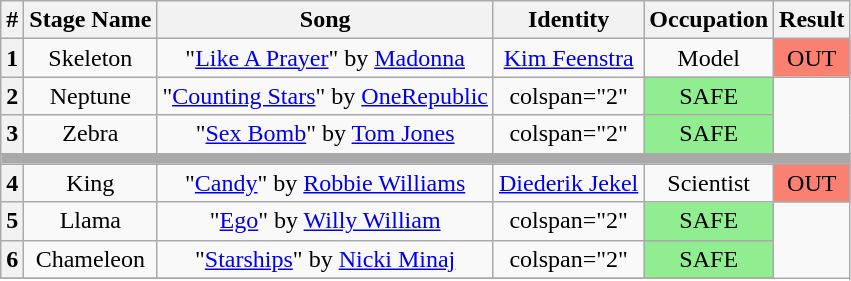<table class="wikitable plainrowheaders" style="text-align: center;">
<tr>
<th><strong>#</strong></th>
<th><strong>Stage Name</strong></th>
<th><strong>Song</strong></th>
<th>Identity</th>
<th><strong>Occupation</strong></th>
<th>Result</th>
</tr>
<tr>
<th>1</th>
<td>Skeleton</td>
<td>"<a href='#'>Like A Prayer</a>" by <a href='#'>Madonna</a></td>
<td><a href='#'>Kim Feenstra</a></td>
<td>Model</td>
<td bgcolor="salmon">OUT</td>
</tr>
<tr>
<th>2</th>
<td>Neptune</td>
<td>"<a href='#'>Counting Stars</a>" by <a href='#'>OneRepublic</a></td>
<td>colspan="2" </td>
<td bgcolor="lightgreen">SAFE</td>
</tr>
<tr>
<th>3</th>
<td>Zebra</td>
<td>"<a href='#'>Sex Bomb</a>" by <a href='#'>Tom Jones</a></td>
<td>colspan="2" </td>
<td bgcolor="lightgreen">SAFE</td>
</tr>
<tr>
<th colspan="6" style="background:darkgrey"></th>
</tr>
<tr>
<th>4</th>
<td>King</td>
<td>"<a href='#'>Candy</a>" by <a href='#'>Robbie Williams</a></td>
<td><a href='#'>Diederik Jekel</a></td>
<td>Scientist</td>
<td bgcolor="salmon">OUT</td>
</tr>
<tr>
<th>5</th>
<td>Llama</td>
<td>"<a href='#'>Ego</a>" by <a href='#'>Willy William</a></td>
<td>colspan="2" </td>
<td bgcolor="lightgreen">SAFE</td>
</tr>
<tr>
<th>6</th>
<td>Chameleon</td>
<td>"<a href='#'>Starships</a>" by <a href='#'>Nicki Minaj</a></td>
<td>colspan="2" </td>
<td bgcolor="lightgreen">SAFE</td>
</tr>
<tr>
</tr>
</table>
